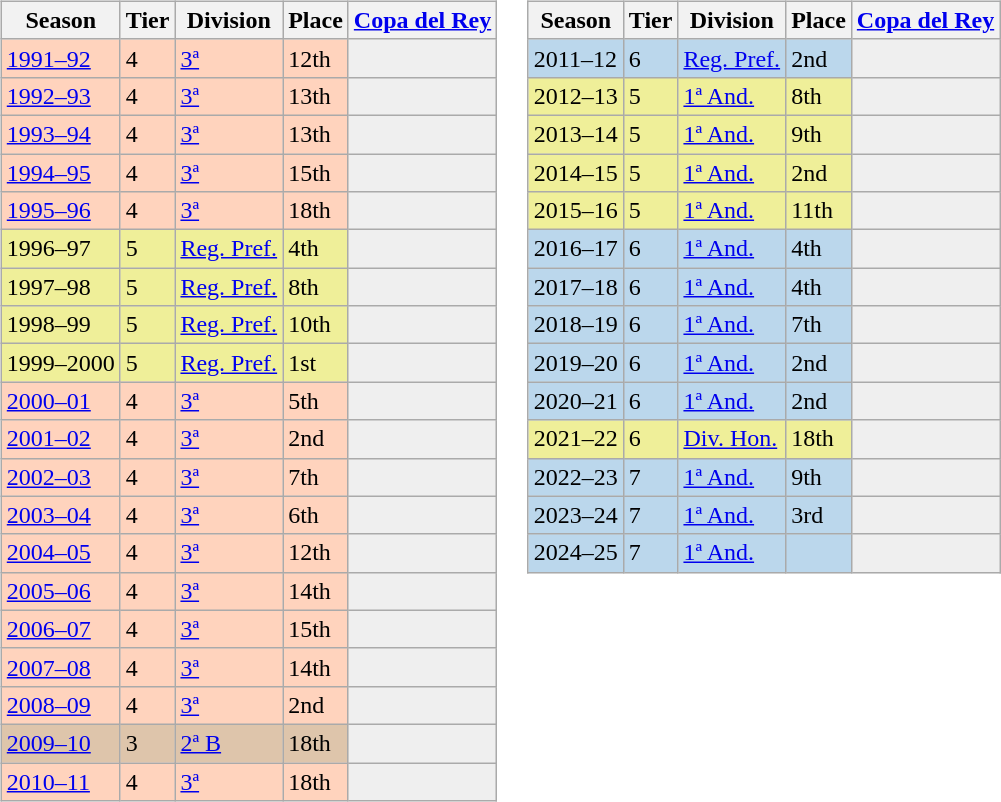<table>
<tr>
<td valign="top" width=0%><br><table class="wikitable">
<tr style="background:#f0f6fa;">
<th>Season</th>
<th>Tier</th>
<th>Division</th>
<th>Place</th>
<th><a href='#'>Copa del Rey</a></th>
</tr>
<tr>
<td style="background:#FFD3BD;"><a href='#'>1991–92</a></td>
<td style="background:#FFD3BD;">4</td>
<td style="background:#FFD3BD;"><a href='#'>3ª</a></td>
<td style="background:#FFD3BD;">12th</td>
<th style="background:#efefef;"></th>
</tr>
<tr>
<td style="background:#FFD3BD;"><a href='#'>1992–93</a></td>
<td style="background:#FFD3BD;">4</td>
<td style="background:#FFD3BD;"><a href='#'>3ª</a></td>
<td style="background:#FFD3BD;">13th</td>
<td style="background:#efefef;"></td>
</tr>
<tr>
<td style="background:#FFD3BD;"><a href='#'>1993–94</a></td>
<td style="background:#FFD3BD;">4</td>
<td style="background:#FFD3BD;"><a href='#'>3ª</a></td>
<td style="background:#FFD3BD;">13th</td>
<td style="background:#efefef;"></td>
</tr>
<tr>
<td style="background:#FFD3BD;"><a href='#'>1994–95</a></td>
<td style="background:#FFD3BD;">4</td>
<td style="background:#FFD3BD;"><a href='#'>3ª</a></td>
<td style="background:#FFD3BD;">15th</td>
<th style="background:#efefef;"></th>
</tr>
<tr>
<td style="background:#FFD3BD;"><a href='#'>1995–96</a></td>
<td style="background:#FFD3BD;">4</td>
<td style="background:#FFD3BD;"><a href='#'>3ª</a></td>
<td style="background:#FFD3BD;">18th</td>
<th style="background:#efefef;"></th>
</tr>
<tr>
<td style="background:#EFEF99;">1996–97</td>
<td style="background:#EFEF99;">5</td>
<td style="background:#EFEF99;"><a href='#'>Reg. Pref.</a></td>
<td style="background:#EFEF99;">4th</td>
<th style="background:#efefef;"></th>
</tr>
<tr>
<td style="background:#EFEF99;">1997–98</td>
<td style="background:#EFEF99;">5</td>
<td style="background:#EFEF99;"><a href='#'>Reg. Pref.</a></td>
<td style="background:#EFEF99;">8th</td>
<th style="background:#efefef;"></th>
</tr>
<tr>
<td style="background:#EFEF99;">1998–99</td>
<td style="background:#EFEF99;">5</td>
<td style="background:#EFEF99;"><a href='#'>Reg. Pref.</a></td>
<td style="background:#EFEF99;">10th</td>
<th style="background:#efefef;"></th>
</tr>
<tr>
<td style="background:#EFEF99;">1999–2000</td>
<td style="background:#EFEF99;">5</td>
<td style="background:#EFEF99;"><a href='#'>Reg. Pref.</a></td>
<td style="background:#EFEF99;">1st</td>
<th style="background:#efefef;"></th>
</tr>
<tr>
<td style="background:#FFD3BD;"><a href='#'>2000–01</a></td>
<td style="background:#FFD3BD;">4</td>
<td style="background:#FFD3BD;"><a href='#'>3ª</a></td>
<td style="background:#FFD3BD;">5th</td>
<th style="background:#efefef;"></th>
</tr>
<tr>
<td style="background:#FFD3BD;"><a href='#'>2001–02</a></td>
<td style="background:#FFD3BD;">4</td>
<td style="background:#FFD3BD;"><a href='#'>3ª</a></td>
<td style="background:#FFD3BD;">2nd</td>
<th style="background:#efefef;"></th>
</tr>
<tr>
<td style="background:#FFD3BD;"><a href='#'>2002–03</a></td>
<td style="background:#FFD3BD;">4</td>
<td style="background:#FFD3BD;"><a href='#'>3ª</a></td>
<td style="background:#FFD3BD;">7th</td>
<td style="background:#efefef;"></td>
</tr>
<tr>
<td style="background:#FFD3BD;"><a href='#'>2003–04</a></td>
<td style="background:#FFD3BD;">4</td>
<td style="background:#FFD3BD;"><a href='#'>3ª</a></td>
<td style="background:#FFD3BD;">6th</td>
<td style="background:#efefef;"></td>
</tr>
<tr>
<td style="background:#FFD3BD;"><a href='#'>2004–05</a></td>
<td style="background:#FFD3BD;">4</td>
<td style="background:#FFD3BD;"><a href='#'>3ª</a></td>
<td style="background:#FFD3BD;">12th</td>
<th style="background:#efefef;"></th>
</tr>
<tr>
<td style="background:#FFD3BD;"><a href='#'>2005–06</a></td>
<td style="background:#FFD3BD;">4</td>
<td style="background:#FFD3BD;"><a href='#'>3ª</a></td>
<td style="background:#FFD3BD;">14th</td>
<th style="background:#efefef;"></th>
</tr>
<tr>
<td style="background:#FFD3BD;"><a href='#'>2006–07</a></td>
<td style="background:#FFD3BD;">4</td>
<td style="background:#FFD3BD;"><a href='#'>3ª</a></td>
<td style="background:#FFD3BD;">15th</td>
<th style="background:#efefef;"></th>
</tr>
<tr>
<td style="background:#FFD3BD;"><a href='#'>2007–08</a></td>
<td style="background:#FFD3BD;">4</td>
<td style="background:#FFD3BD;"><a href='#'>3ª</a></td>
<td style="background:#FFD3BD;">14th</td>
<th style="background:#efefef;"></th>
</tr>
<tr>
<td style="background:#FFD3BD;"><a href='#'>2008–09</a></td>
<td style="background:#FFD3BD;">4</td>
<td style="background:#FFD3BD;"><a href='#'>3ª</a></td>
<td style="background:#FFD3BD;">2nd</td>
<td style="background:#efefef;"></td>
</tr>
<tr>
<td style="background:#DEC5AB;"><a href='#'>2009–10</a></td>
<td style="background:#DEC5AB;">3</td>
<td style="background:#DEC5AB;"><a href='#'>2ª B</a></td>
<td style="background:#DEC5AB;">18th</td>
<td style="background:#efefef;"></td>
</tr>
<tr>
<td style="background:#FFD3BD;"><a href='#'>2010–11</a></td>
<td style="background:#FFD3BD;">4</td>
<td style="background:#FFD3BD;"><a href='#'>3ª</a></td>
<td style="background:#FFD3BD;">18th</td>
<td style="background:#efefef;"></td>
</tr>
</table>
</td>
<td valign="top" width=0%><br><table class="wikitable">
<tr style="background:#f0f6fa;">
<th>Season</th>
<th>Tier</th>
<th>Division</th>
<th>Place</th>
<th><a href='#'>Copa del Rey</a></th>
</tr>
<tr>
<td style="background:#BBD7EC;">2011–12</td>
<td style="background:#BBD7EC;">6</td>
<td style="background:#BBD7EC;"><a href='#'>Reg. Pref.</a></td>
<td style="background:#BBD7EC;">2nd</td>
<th style="background:#efefef;"></th>
</tr>
<tr>
<td style="background:#EFEF99;">2012–13</td>
<td style="background:#EFEF99;">5</td>
<td style="background:#EFEF99;"><a href='#'>1ª And.</a></td>
<td style="background:#EFEF99;">8th</td>
<th style="background:#efefef;"></th>
</tr>
<tr>
<td style="background:#EFEF99;">2013–14</td>
<td style="background:#EFEF99;">5</td>
<td style="background:#EFEF99;"><a href='#'>1ª And.</a></td>
<td style="background:#EFEF99;">9th</td>
<th style="background:#efefef;"></th>
</tr>
<tr>
<td style="background:#EFEF99;">2014–15</td>
<td style="background:#EFEF99;">5</td>
<td style="background:#EFEF99;"><a href='#'>1ª And.</a></td>
<td style="background:#EFEF99;">2nd</td>
<th style="background:#efefef;"></th>
</tr>
<tr>
<td style="background:#EFEF99;">2015–16</td>
<td style="background:#EFEF99;">5</td>
<td style="background:#EFEF99;"><a href='#'>1ª And.</a></td>
<td style="background:#EFEF99;">11th</td>
<th style="background:#efefef;"></th>
</tr>
<tr>
<td style="background:#BBD7EC;">2016–17</td>
<td style="background:#BBD7EC;">6</td>
<td style="background:#BBD7EC;"><a href='#'>1ª And.</a></td>
<td style="background:#BBD7EC;">4th</td>
<th style="background:#efefef;"></th>
</tr>
<tr>
<td style="background:#BBD7EC;">2017–18</td>
<td style="background:#BBD7EC;">6</td>
<td style="background:#BBD7EC;"><a href='#'>1ª And.</a></td>
<td style="background:#BBD7EC;">4th</td>
<th style="background:#efefef;"></th>
</tr>
<tr>
<td style="background:#BBD7EC;">2018–19</td>
<td style="background:#BBD7EC;">6</td>
<td style="background:#BBD7EC;"><a href='#'>1ª And.</a></td>
<td style="background:#BBD7EC;">7th</td>
<th style="background:#efefef;"></th>
</tr>
<tr>
<td style="background:#BBD7EC;">2019–20</td>
<td style="background:#BBD7EC;">6</td>
<td style="background:#BBD7EC;"><a href='#'>1ª And.</a></td>
<td style="background:#BBD7EC;">2nd</td>
<th style="background:#efefef;"></th>
</tr>
<tr>
<td style="background:#BBD7EC;">2020–21</td>
<td style="background:#BBD7EC;">6</td>
<td style="background:#BBD7EC;"><a href='#'>1ª And.</a></td>
<td style="background:#BBD7EC;">2nd</td>
<th style="background:#efefef;"></th>
</tr>
<tr>
<td style="background:#EFEF99;">2021–22</td>
<td style="background:#EFEF99;">6</td>
<td style="background:#EFEF99;"><a href='#'>Div. Hon.</a></td>
<td style="background:#EFEF99;">18th</td>
<th style="background:#efefef;"></th>
</tr>
<tr>
<td style="background:#BBD7EC;">2022–23</td>
<td style="background:#BBD7EC;">7</td>
<td style="background:#BBD7EC;"><a href='#'>1ª And.</a></td>
<td style="background:#BBD7EC;">9th</td>
<th style="background:#efefef;"></th>
</tr>
<tr>
<td style="background:#BBD7EC;">2023–24</td>
<td style="background:#BBD7EC;">7</td>
<td style="background:#BBD7EC;"><a href='#'>1ª And.</a></td>
<td style="background:#BBD7EC;">3rd</td>
<th style="background:#efefef;"></th>
</tr>
<tr>
<td style="background:#BBD7EC;">2024–25</td>
<td style="background:#BBD7EC;">7</td>
<td style="background:#BBD7EC;"><a href='#'>1ª And.</a></td>
<td style="background:#BBD7EC;"></td>
<th style="background:#efefef;"></th>
</tr>
</table>
</td>
</tr>
</table>
